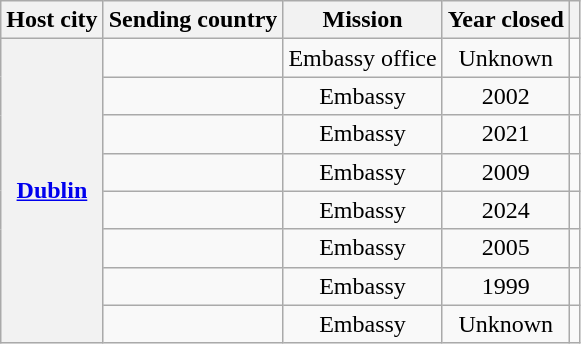<table class="wikitable plainrowheaders">
<tr>
<th scope="col">Host city</th>
<th scope="col">Sending country</th>
<th scope="col">Mission</th>
<th scope="col">Year closed</th>
<th scope="col"></th>
</tr>
<tr>
<th rowspan="8"><a href='#'>Dublin</a></th>
<td></td>
<td style="text-align:center;">Embassy office</td>
<td style="text-align:center;">Unknown</td>
<td style="text-align:center;"></td>
</tr>
<tr>
<td></td>
<td style="text-align:center;">Embassy</td>
<td style="text-align:center;">2002</td>
<td style="text-align:center;"></td>
</tr>
<tr>
<td></td>
<td style="text-align:center;">Embassy</td>
<td style="text-align:center;">2021</td>
<td style="text-align:center;"></td>
</tr>
<tr>
<td></td>
<td style="text-align:center;">Embassy</td>
<td style="text-align:center;">2009</td>
<td style="text-align:center;"></td>
</tr>
<tr>
<td></td>
<td style="text-align:center;">Embassy</td>
<td style="text-align:center;">2024</td>
<td style="text-align:center;"></td>
</tr>
<tr>
<td></td>
<td style="text-align:center;">Embassy</td>
<td style="text-align:center;">2005</td>
<td style="text-align:center;"></td>
</tr>
<tr>
<td></td>
<td style="text-align:center;">Embassy</td>
<td style="text-align:center;">1999</td>
<td style="text-align:center;"></td>
</tr>
<tr>
<td></td>
<td style="text-align:center;">Embassy</td>
<td style="text-align:center;">Unknown</td>
<td style="text-align:center;"></td>
</tr>
</table>
